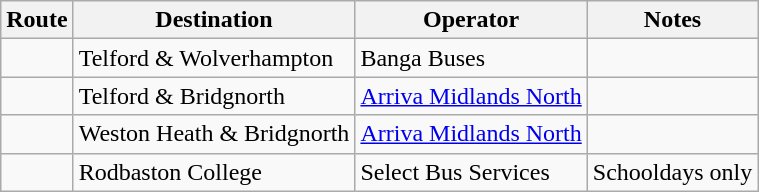<table class="wikitable sortable">
<tr>
<th>Route</th>
<th>Destination</th>
<th>Operator</th>
<th>Notes</th>
</tr>
<tr>
<td><strong></strong></td>
<td>Telford & Wolverhampton</td>
<td>Banga Buses</td>
<td></td>
</tr>
<tr>
<td><strong></strong></td>
<td>Telford & Bridgnorth</td>
<td><a href='#'>Arriva Midlands North</a></td>
<td></td>
</tr>
<tr>
<td><strong></strong></td>
<td>Weston Heath & Bridgnorth</td>
<td><a href='#'>Arriva Midlands North</a></td>
<td></td>
</tr>
<tr>
<td><strong></strong></td>
<td>Rodbaston College</td>
<td>Select Bus Services</td>
<td>Schooldays only</td>
</tr>
</table>
